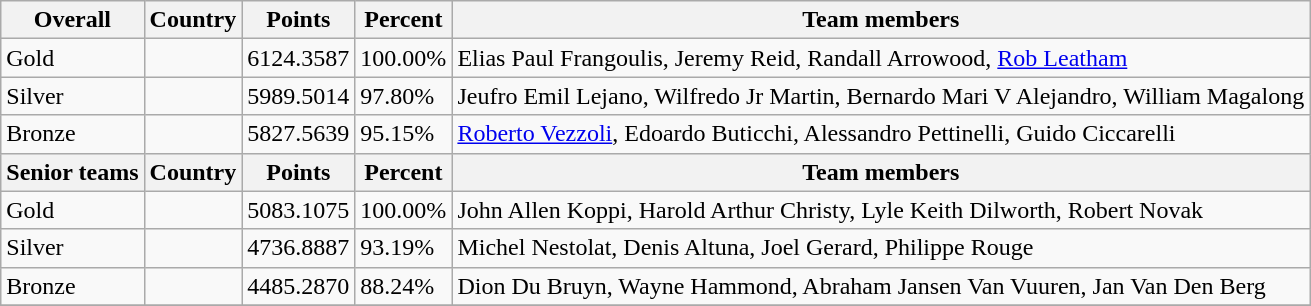<table class="wikitable sortable" style="text-align: left;">
<tr>
<th>Overall</th>
<th>Country</th>
<th>Points</th>
<th>Percent</th>
<th>Team members</th>
</tr>
<tr>
<td> Gold</td>
<td></td>
<td>6124.3587</td>
<td>100.00%</td>
<td>Elias Paul Frangoulis, Jeremy Reid, Randall Arrowood, <a href='#'>Rob Leatham</a></td>
</tr>
<tr>
<td> Silver</td>
<td></td>
<td>5989.5014</td>
<td>97.80%</td>
<td>Jeufro Emil Lejano, Wilfredo Jr Martin, Bernardo Mari V Alejandro, William Magalong</td>
</tr>
<tr>
<td> Bronze</td>
<td></td>
<td>5827.5639</td>
<td>95.15%</td>
<td><a href='#'>Roberto Vezzoli</a>, Edoardo Buticchi, Alessandro Pettinelli, Guido Ciccarelli</td>
</tr>
<tr>
<th>Senior teams</th>
<th>Country</th>
<th>Points</th>
<th>Percent</th>
<th>Team members</th>
</tr>
<tr>
<td> Gold</td>
<td></td>
<td>5083.1075</td>
<td>100.00%</td>
<td>John Allen Koppi, Harold Arthur Christy, Lyle Keith Dilworth, Robert Novak</td>
</tr>
<tr>
<td> Silver</td>
<td></td>
<td>4736.8887</td>
<td>93.19%</td>
<td>Michel Nestolat, Denis Altuna, Joel Gerard, Philippe Rouge</td>
</tr>
<tr>
<td> Bronze</td>
<td></td>
<td>4485.2870</td>
<td>88.24%</td>
<td>Dion Du Bruyn, Wayne Hammond, Abraham Jansen Van Vuuren, Jan Van Den Berg</td>
</tr>
<tr>
</tr>
</table>
